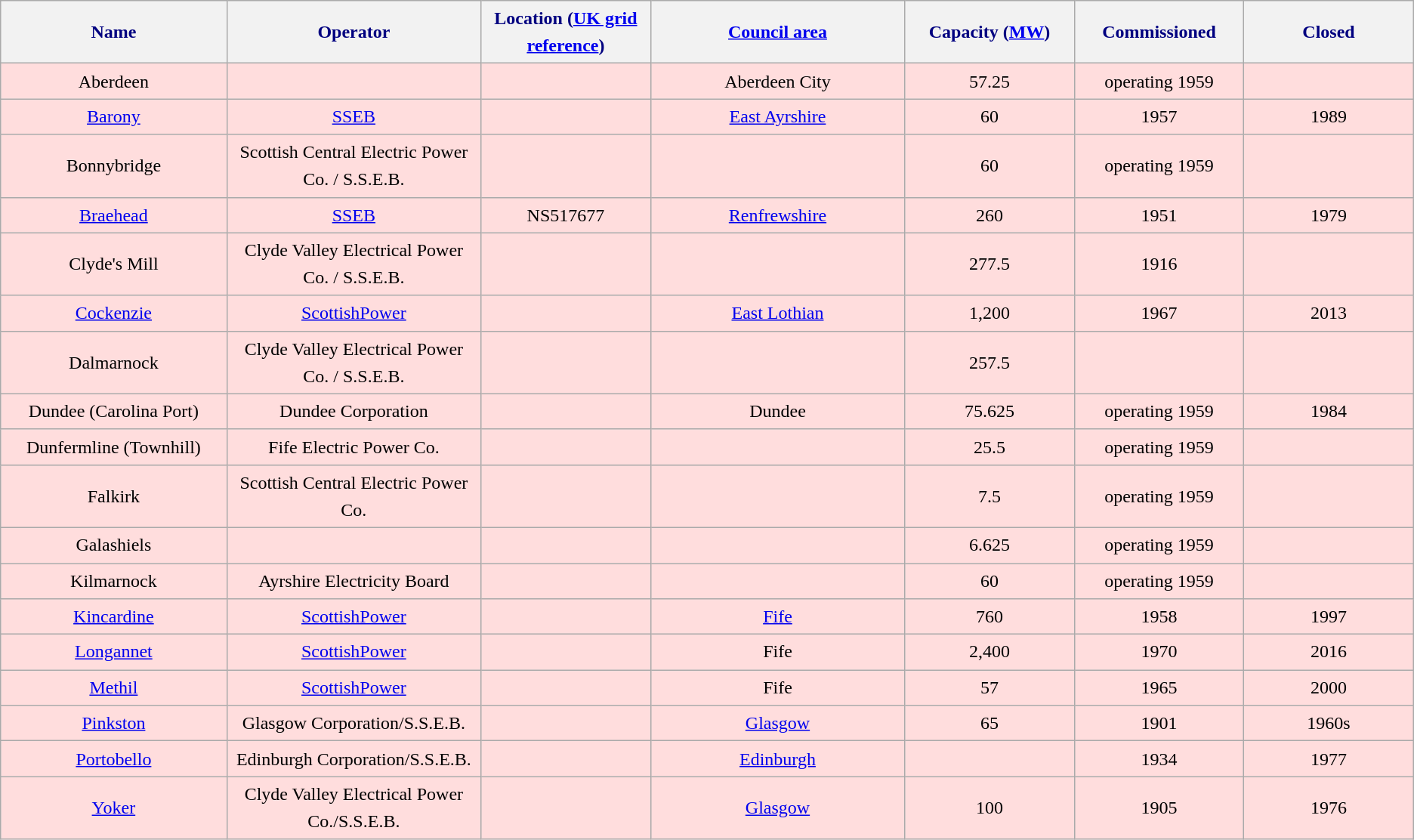<table class="wikitable sortable" style="font-size:100%;border:0px;text-align:center;line-height:150%;">
<tr>
<th style="background: #f2f2f2; color: #000080" height="18" width="16%">Name</th>
<th style="background: #f2f2f2; color: #000080" height="18" width="18%">Operator</th>
<th style="background: #f2f2f2; color: #000080" height="13" width="12%" class="unsortable">Location (<a href='#'>UK grid reference</a>)</th>
<th style="background: #f2f2f2; color: #000080" height="15" width="18%"><a href='#'>Council area</a></th>
<th style="background: #f2f2f2; color: #000080" height="12" width="12%">Capacity (<a href='#'>MW</a>)</th>
<th style="background: #f2f2f2; color: #000080" height="12" width="12%">Commissioned</th>
<th style="background: #f2f2f2; color: #000080" height="12" width="12%">Closed</th>
</tr>
<tr style="background: #FFDDDD">
<td>Aberdeen</td>
<td></td>
<td></td>
<td>Aberdeen City</td>
<td>57.25</td>
<td>operating 1959</td>
<td></td>
</tr>
<tr style="background: #FFDDDD">
<td><a href='#'>Barony</a></td>
<td><a href='#'>SSEB</a></td>
<td></td>
<td><a href='#'>East Ayrshire</a></td>
<td>60</td>
<td>1957</td>
<td>1989</td>
</tr>
<tr style="background: #FFDDDD">
<td>Bonnybridge</td>
<td>Scottish Central Electric Power Co. / S.S.E.B.</td>
<td></td>
<td></td>
<td>60</td>
<td>operating 1959</td>
<td></td>
</tr>
<tr style="background: #FFDDDD">
<td><a href='#'>Braehead</a></td>
<td><a href='#'>SSEB</a></td>
<td>NS517677</td>
<td><a href='#'>Renfrewshire</a></td>
<td>260</td>
<td>1951</td>
<td>1979</td>
</tr>
<tr style="background: #FFDDDD">
<td>Clyde's Mill</td>
<td>Clyde Valley Electrical Power Co. / S.S.E.B.</td>
<td></td>
<td></td>
<td>277.5</td>
<td>1916</td>
<td></td>
</tr>
<tr style="background: #FFDDDD">
<td><a href='#'>Cockenzie</a></td>
<td><a href='#'>ScottishPower</a></td>
<td></td>
<td><a href='#'>East Lothian</a></td>
<td>1,200</td>
<td>1967</td>
<td>2013</td>
</tr>
<tr style="background: #FFDDDD">
<td>Dalmarnock</td>
<td>Clyde Valley Electrical Power Co. / S.S.E.B.</td>
<td></td>
<td></td>
<td>257.5</td>
<td></td>
<td></td>
</tr>
<tr style="background: #FFDDDD">
<td>Dundee (Carolina Port)</td>
<td>Dundee Corporation</td>
<td></td>
<td>Dundee</td>
<td>75.625</td>
<td>operating 1959</td>
<td>1984</td>
</tr>
<tr style="background: #FFDDDD">
<td>Dunfermline (Townhill) </td>
<td>Fife Electric Power Co.</td>
<td></td>
<td></td>
<td>25.5</td>
<td>operating 1959</td>
<td></td>
</tr>
<tr style="background: #FFDDDD">
<td>Falkirk</td>
<td>Scottish Central Electric Power Co.</td>
<td></td>
<td></td>
<td>7.5</td>
<td>operating 1959</td>
<td></td>
</tr>
<tr style="background: #FFDDDD">
<td>Galashiels</td>
<td></td>
<td></td>
<td></td>
<td>6.625</td>
<td>operating 1959</td>
<td></td>
</tr>
<tr style="background: #FFDDDD">
<td>Kilmarnock</td>
<td>Ayrshire Electricity Board</td>
<td></td>
<td></td>
<td>60</td>
<td>operating 1959</td>
<td></td>
</tr>
<tr style="background: #FFDDDD">
<td><a href='#'>Kincardine</a></td>
<td><a href='#'>ScottishPower</a></td>
<td></td>
<td><a href='#'>Fife</a></td>
<td>760</td>
<td>1958</td>
<td>1997</td>
</tr>
<tr style="background: #FFDDDD">
<td><a href='#'>Longannet</a></td>
<td><a href='#'>ScottishPower</a></td>
<td></td>
<td>Fife</td>
<td>2,400</td>
<td>1970</td>
<td>2016</td>
</tr>
<tr style="background: #FFDDDD">
<td><a href='#'>Methil</a></td>
<td><a href='#'>ScottishPower</a></td>
<td></td>
<td>Fife</td>
<td>57</td>
<td>1965</td>
<td>2000</td>
</tr>
<tr style="background: #FFDDDD">
<td><a href='#'>Pinkston</a></td>
<td>Glasgow Corporation/S.S.E.B.</td>
<td></td>
<td><a href='#'>Glasgow</a></td>
<td>65</td>
<td>1901</td>
<td>1960s</td>
</tr>
<tr style="background: #FFDDDD">
<td><a href='#'>Portobello</a></td>
<td>Edinburgh Corporation/S.S.E.B.</td>
<td></td>
<td><a href='#'>Edinburgh</a></td>
<td></td>
<td>1934</td>
<td>1977</td>
</tr>
<tr style="background: #FFDDDD">
<td><a href='#'>Yoker</a></td>
<td>Clyde Valley Electrical Power Co./S.S.E.B.</td>
<td></td>
<td><a href='#'>Glasgow</a></td>
<td>100</td>
<td>1905</td>
<td>1976</td>
</tr>
</table>
